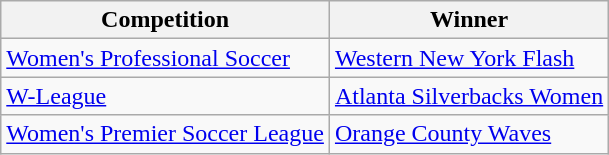<table class="wikitable">
<tr>
<th>Competition</th>
<th>Winner</th>
</tr>
<tr>
<td><a href='#'>Women's Professional Soccer</a></td>
<td><a href='#'>Western New York Flash</a></td>
</tr>
<tr>
<td><a href='#'>W-League</a></td>
<td><a href='#'>Atlanta Silverbacks Women</a></td>
</tr>
<tr>
<td><a href='#'>Women's Premier Soccer League</a></td>
<td><a href='#'>Orange County Waves</a></td>
</tr>
</table>
